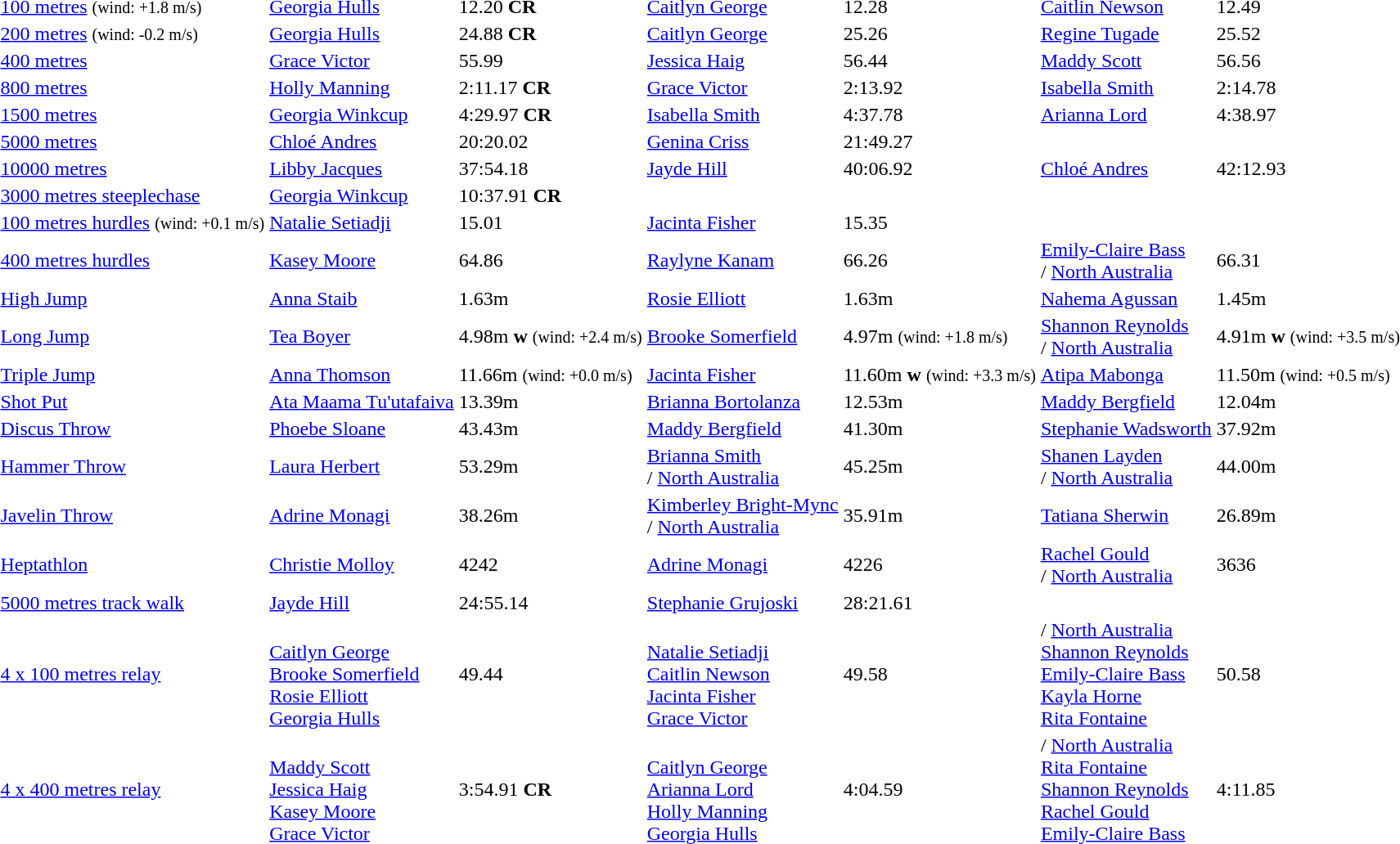<table>
<tr>
<td><a href='#'>100 metres</a> <small>(wind: +1.8 m/s)</small></td>
<td align=left><a href='#'>Georgia Hulls</a> <br> </td>
<td>12.20 <strong>CR</strong></td>
<td align=left><a href='#'>Caitlyn George</a> <br> </td>
<td>12.28</td>
<td align=left><a href='#'>Caitlin Newson</a> <br> </td>
<td>12.49</td>
</tr>
<tr>
<td><a href='#'>200 metres</a> <small>(wind: -0.2 m/s)</small></td>
<td align=left><a href='#'>Georgia Hulls</a> <br> </td>
<td>24.88 <strong>CR</strong></td>
<td align=left><a href='#'>Caitlyn George</a> <br> </td>
<td>25.26</td>
<td align=left><a href='#'>Regine Tugade</a> <br> </td>
<td>25.52</td>
</tr>
<tr>
<td><a href='#'>400 metres</a></td>
<td align=left><a href='#'>Grace Victor</a> <br> </td>
<td>55.99</td>
<td align=left><a href='#'>Jessica Haig</a> <br> </td>
<td>56.44</td>
<td align=left><a href='#'>Maddy Scott</a> <br> </td>
<td>56.56</td>
</tr>
<tr>
<td><a href='#'>800 metres</a></td>
<td align=left><a href='#'>Holly Manning</a> <br> </td>
<td>2:11.17 <strong>CR</strong></td>
<td align=left><a href='#'>Grace Victor</a> <br> </td>
<td>2:13.92</td>
<td align=left><a href='#'>Isabella Smith</a> <br> </td>
<td>2:14.78</td>
</tr>
<tr>
<td><a href='#'>1500 metres</a></td>
<td align=left><a href='#'>Georgia Winkcup</a> <br> </td>
<td>4:29.97 <strong>CR</strong></td>
<td align=left><a href='#'>Isabella Smith</a> <br> </td>
<td>4:37.78</td>
<td align=left><a href='#'>Arianna Lord</a> <br> </td>
<td>4:38.97</td>
</tr>
<tr>
<td><a href='#'>5000 metres</a></td>
<td align=left><a href='#'>Chloé Andres</a> <br> </td>
<td>20:20.02</td>
<td align=left><a href='#'>Genina Criss</a> <br> </td>
<td>21:49.27</td>
<td></td>
<td></td>
</tr>
<tr>
<td><a href='#'>10000 metres</a></td>
<td align=left><a href='#'>Libby Jacques</a> <br> </td>
<td>37:54.18</td>
<td align=left><a href='#'>Jayde Hill</a> <br> </td>
<td>40:06.92</td>
<td align=left><a href='#'>Chloé Andres</a> <br> </td>
<td>42:12.93</td>
</tr>
<tr>
<td><a href='#'>3000 metres steeplechase</a></td>
<td align=left><a href='#'>Georgia Winkcup</a> <br> </td>
<td>10:37.91 <strong>CR</strong></td>
<td></td>
<td></td>
<td></td>
<td></td>
</tr>
<tr>
<td><a href='#'>100 metres hurdles</a> <small>(wind: +0.1 m/s)</small></td>
<td align=left><a href='#'>Natalie Setiadji</a> <br> </td>
<td>15.01</td>
<td align=left><a href='#'>Jacinta Fisher</a> <br> </td>
<td>15.35</td>
<td></td>
<td></td>
</tr>
<tr>
<td><a href='#'>400 metres hurdles</a></td>
<td align=left><a href='#'>Kasey Moore</a> <br> </td>
<td>64.86</td>
<td align=left><a href='#'>Raylyne Kanam</a> <br> </td>
<td>66.26</td>
<td align=left><a href='#'>Emily-Claire Bass</a> <br> / <a href='#'>North Australia</a></td>
<td>66.31</td>
</tr>
<tr>
<td><a href='#'>High Jump</a></td>
<td align=left><a href='#'>Anna Staib</a> <br> </td>
<td>1.63m</td>
<td align=left><a href='#'>Rosie Elliott</a> <br> </td>
<td>1.63m</td>
<td align=left><a href='#'>Nahema Agussan</a> <br> </td>
<td>1.45m</td>
</tr>
<tr>
<td><a href='#'>Long Jump</a></td>
<td align=left><a href='#'>Tea Boyer</a> <br> </td>
<td>4.98m  <strong>w</strong> <small>(wind: +2.4 m/s)</small></td>
<td align=left><a href='#'>Brooke Somerfield</a> <br> </td>
<td>4.97m  <small>(wind: +1.8 m/s)</small></td>
<td align=left><a href='#'>Shannon Reynolds</a> <br> / <a href='#'>North Australia</a></td>
<td>4.91m    <strong>w</strong> <small>(wind: +3.5 m/s)</small></td>
</tr>
<tr>
<td><a href='#'>Triple Jump</a></td>
<td align=left><a href='#'>Anna Thomson</a> <br> </td>
<td>11.66m <small>(wind: +0.0 m/s)</small></td>
<td align=left><a href='#'>Jacinta Fisher</a> <br> </td>
<td>11.60m <strong>w</strong> <small>(wind: +3.3 m/s)</small></td>
<td align=left><a href='#'>Atipa Mabonga</a> <br> </td>
<td>11.50m <small>(wind: +0.5 m/s)</small></td>
</tr>
<tr>
<td><a href='#'>Shot Put</a></td>
<td align=left><a href='#'>Ata Maama Tu'utafaiva</a> <br> </td>
<td>13.39m</td>
<td align=left><a href='#'>Brianna Bortolanza</a> <br> </td>
<td>12.53m</td>
<td align=left><a href='#'>Maddy Bergfield</a> <br> </td>
<td>12.04m</td>
</tr>
<tr>
<td><a href='#'>Discus Throw</a></td>
<td align=left><a href='#'>Phoebe Sloane</a> <br> </td>
<td>43.43m</td>
<td align=left><a href='#'>Maddy Bergfield</a> <br> </td>
<td>41.30m</td>
<td align=left><a href='#'>Stephanie Wadsworth</a> <br> </td>
<td>37.92m</td>
</tr>
<tr>
<td><a href='#'>Hammer Throw</a></td>
<td align=left><a href='#'>Laura Herbert</a> <br> </td>
<td>53.29m</td>
<td align=left><a href='#'>Brianna Smith</a> <br> / <a href='#'>North Australia</a></td>
<td>45.25m</td>
<td align=left><a href='#'>Shanen Layden</a> <br> / <a href='#'>North Australia</a></td>
<td>44.00m</td>
</tr>
<tr>
<td><a href='#'>Javelin Throw</a></td>
<td align=left><a href='#'>Adrine Monagi</a> <br> </td>
<td>38.26m</td>
<td align=left><a href='#'>Kimberley Bright-Mync</a> <br> / <a href='#'>North Australia</a></td>
<td>35.91m</td>
<td align=left><a href='#'>Tatiana Sherwin</a> <br> </td>
<td>26.89m</td>
</tr>
<tr>
<td><a href='#'>Heptathlon</a></td>
<td align=left><a href='#'>Christie Molloy</a> <br> </td>
<td>4242</td>
<td align=left><a href='#'>Adrine Monagi</a> <br> </td>
<td>4226</td>
<td align=left><a href='#'>Rachel Gould</a> <br> / <a href='#'>North Australia</a></td>
<td>3636</td>
</tr>
<tr>
<td><a href='#'>5000 metres track walk</a></td>
<td align=left><a href='#'>Jayde Hill</a> <br> </td>
<td>24:55.14</td>
<td align=left><a href='#'>Stephanie Grujoski</a> <br> </td>
<td>28:21.61</td>
<td></td>
<td></td>
</tr>
<tr>
<td><a href='#'>4 x 100 metres relay</a></td>
<td> <br><a href='#'>Caitlyn George</a><br><a href='#'>Brooke Somerfield</a><br><a href='#'>Rosie Elliott</a><br><a href='#'>Georgia Hulls</a></td>
<td>49.44</td>
<td> <br><a href='#'>Natalie Setiadji</a><br><a href='#'>Caitlin Newson</a><br><a href='#'>Jacinta Fisher</a><br><a href='#'>Grace Victor</a></td>
<td>49.58</td>
<td>/ <a href='#'>North Australia</a> <br><a href='#'>Shannon Reynolds</a><br><a href='#'>Emily-Claire Bass</a><br><a href='#'>Kayla Horne</a><br><a href='#'>Rita Fontaine</a></td>
<td>50.58</td>
</tr>
<tr>
<td><a href='#'>4 x 400 metres relay</a></td>
<td> <br><a href='#'>Maddy Scott</a><br><a href='#'>Jessica Haig</a><br><a href='#'>Kasey Moore</a><br><a href='#'>Grace Victor</a></td>
<td>3:54.91 <strong>CR</strong></td>
<td> <br><a href='#'>Caitlyn George</a><br><a href='#'>Arianna Lord</a><br><a href='#'>Holly Manning</a><br><a href='#'>Georgia Hulls</a></td>
<td>4:04.59</td>
<td>/ <a href='#'>North Australia</a> <br><a href='#'>Rita Fontaine</a><br><a href='#'>Shannon Reynolds</a><br><a href='#'>Rachel Gould</a><br><a href='#'>Emily-Claire Bass</a></td>
<td>4:11.85</td>
</tr>
</table>
